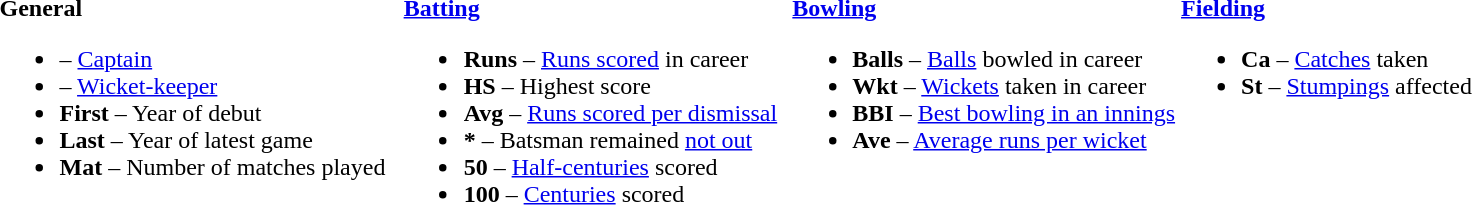<table>
<tr>
<td valign="top" style="width:26%"><br><strong>General</strong><ul><li> – <a href='#'>Captain</a></li><li> – <a href='#'>Wicket-keeper</a></li><li><strong>First</strong> – Year of debut</li><li><strong>Last</strong> – Year of latest game</li><li><strong>Mat</strong> – Number of matches played</li></ul></td>
<td valign="top" style="width:25%"><br><strong><a href='#'>Batting</a></strong><ul><li><strong>Runs</strong> – <a href='#'>Runs scored</a> in career</li><li><strong>HS</strong> – Highest score</li><li><strong>Avg</strong> – <a href='#'>Runs scored per dismissal</a></li><li><strong>*</strong> – Batsman remained <a href='#'>not out</a></li><li><strong>50</strong> – <a href='#'>Half-centuries</a> scored</li><li><strong>100</strong> – <a href='#'>Centuries</a> scored</li></ul></td>
<td valign="top" style="width:25%"><br><strong><a href='#'>Bowling</a></strong><ul><li><strong>Balls</strong> – <a href='#'>Balls</a> bowled in career</li><li><strong>Wkt</strong> – <a href='#'>Wickets</a> taken in career</li><li><strong>BBI</strong> – <a href='#'>Best bowling in an innings</a></li><li><strong>Ave</strong> – <a href='#'>Average runs per wicket</a></li></ul></td>
<td valign="top" style="width:24%"><br><strong><a href='#'>Fielding</a></strong><ul><li><strong>Ca</strong> – <a href='#'>Catches</a> taken</li><li><strong>St</strong> – <a href='#'>Stumpings</a> affected</li></ul></td>
</tr>
</table>
